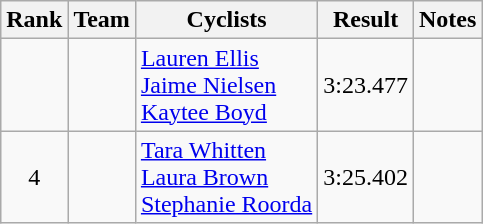<table class="wikitable sortable" style="text-align:center;">
<tr>
<th>Rank</th>
<th>Team</th>
<th class="unsortable">Cyclists</th>
<th>Result</th>
<th class="unsortable">Notes</th>
</tr>
<tr>
<td></td>
<td align="left"></td>
<td align="left"><a href='#'>Lauren Ellis</a><br><a href='#'>Jaime Nielsen</a><br><a href='#'>Kaytee Boyd</a></td>
<td>3:23.477</td>
<td></td>
</tr>
<tr>
<td>4</td>
<td align="left"></td>
<td align="left"><a href='#'>Tara Whitten</a><br><a href='#'>Laura Brown</a><br><a href='#'>Stephanie Roorda</a></td>
<td>3:25.402</td>
<td></td>
</tr>
</table>
